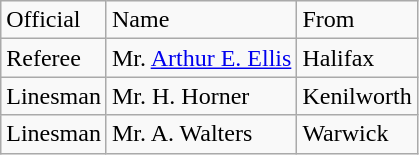<table class="wikitable" border="1">
<tr>
<td>Official</td>
<td>Name</td>
<td>From</td>
</tr>
<tr>
<td>Referee</td>
<td>Mr. <a href='#'>Arthur E. Ellis</a></td>
<td>Halifax</td>
</tr>
<tr>
<td>Linesman</td>
<td>Mr. H. Horner</td>
<td>Kenilworth</td>
</tr>
<tr>
<td>Linesman</td>
<td>Mr. A. Walters</td>
<td>Warwick</td>
</tr>
</table>
